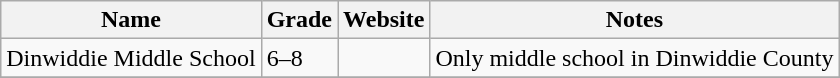<table class="wikitable">
<tr>
<th>Name</th>
<th>Grade</th>
<th>Website</th>
<th>Notes</th>
</tr>
<tr>
<td>Dinwiddie Middle School</td>
<td>6–8</td>
<td></td>
<td>Only middle school in Dinwiddie County</td>
</tr>
<tr>
</tr>
</table>
